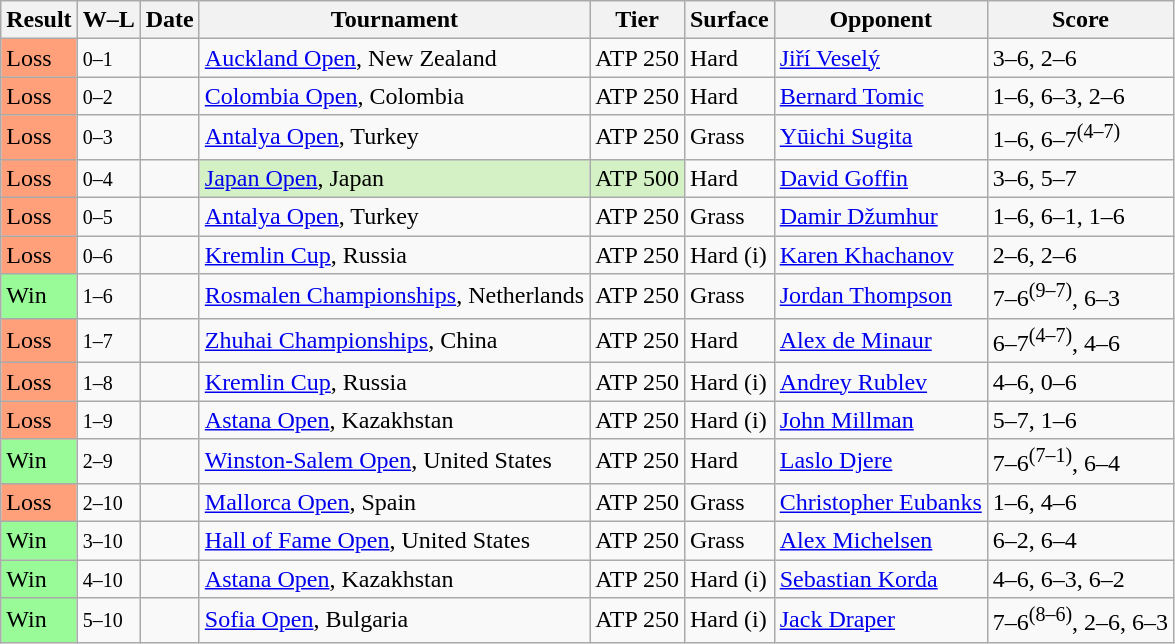<table class="sortable wikitable">
<tr>
<th>Result</th>
<th class="unsortable">W–L</th>
<th>Date</th>
<th>Tournament</th>
<th>Tier</th>
<th>Surface</th>
<th>Opponent</th>
<th class="unsortable">Score</th>
</tr>
<tr>
<td bgcolor=FFA07A>Loss</td>
<td><small>0–1</small></td>
<td><a href='#'></a></td>
<td><a href='#'>Auckland Open</a>, New Zealand</td>
<td>ATP 250</td>
<td>Hard</td>
<td> <a href='#'>Jiří Veselý</a></td>
<td>3–6, 2–6</td>
</tr>
<tr>
<td bgcolor=FFA07A>Loss</td>
<td><small>0–2</small></td>
<td><a href='#'></a></td>
<td><a href='#'>Colombia Open</a>, Colombia</td>
<td>ATP 250</td>
<td>Hard</td>
<td> <a href='#'>Bernard Tomic</a></td>
<td>1–6, 6–3, 2–6</td>
</tr>
<tr>
<td bgcolor=FFA07A>Loss</td>
<td><small>0–3</small></td>
<td><a href='#'></a></td>
<td><a href='#'>Antalya Open</a>, Turkey</td>
<td>ATP 250</td>
<td>Grass</td>
<td> <a href='#'>Yūichi Sugita</a></td>
<td>1–6, 6–7<sup>(4–7)</sup></td>
</tr>
<tr>
<td bgcolor=FFA07A>Loss</td>
<td><small>0–4</small></td>
<td><a href='#'></a></td>
<td style="background:#D4F1C5;"><a href='#'>Japan Open</a>, Japan</td>
<td style="background:#D4F1C5;">ATP 500</td>
<td>Hard</td>
<td> <a href='#'>David Goffin</a></td>
<td>3–6, 5–7</td>
</tr>
<tr>
<td bgcolor=FFA07A>Loss</td>
<td><small>0–5</small></td>
<td><a href='#'></a></td>
<td><a href='#'>Antalya Open</a>, Turkey</td>
<td>ATP 250</td>
<td>Grass</td>
<td> <a href='#'>Damir Džumhur</a></td>
<td>1–6, 6–1, 1–6</td>
</tr>
<tr>
<td bgcolor=FFA07A>Loss</td>
<td><small>0–6</small></td>
<td><a href='#'></a></td>
<td><a href='#'>Kremlin Cup</a>, Russia</td>
<td>ATP 250</td>
<td>Hard (i)</td>
<td> <a href='#'>Karen Khachanov</a></td>
<td>2–6, 2–6</td>
</tr>
<tr>
<td bgcolor=98FB98>Win</td>
<td><small>1–6</small></td>
<td><a href='#'></a></td>
<td><a href='#'>Rosmalen Championships</a>, Netherlands</td>
<td>ATP 250</td>
<td>Grass</td>
<td> <a href='#'>Jordan Thompson</a></td>
<td>7–6<sup>(9–7)</sup>, 6–3</td>
</tr>
<tr>
<td bgcolor=FFA07A>Loss</td>
<td><small>1–7</small></td>
<td><a href='#'></a></td>
<td><a href='#'>Zhuhai Championships</a>, China</td>
<td>ATP 250</td>
<td>Hard</td>
<td> <a href='#'>Alex de Minaur</a></td>
<td>6–7<sup>(4–7)</sup>, 4–6</td>
</tr>
<tr>
<td bgcolor=FFA07A>Loss</td>
<td><small>1–8</small></td>
<td><a href='#'></a></td>
<td><a href='#'>Kremlin Cup</a>, Russia</td>
<td>ATP 250</td>
<td>Hard (i)</td>
<td> <a href='#'>Andrey Rublev</a></td>
<td>4–6, 0–6</td>
</tr>
<tr>
<td bgcolor=FFA07A>Loss</td>
<td><small>1–9</small></td>
<td><a href='#'></a></td>
<td><a href='#'>Astana Open</a>, Kazakhstan</td>
<td>ATP 250</td>
<td>Hard (i)</td>
<td> <a href='#'>John Millman</a></td>
<td>5–7, 1–6</td>
</tr>
<tr>
<td bgcolor=98FB98>Win</td>
<td><small>2–9</small></td>
<td><a href='#'></a></td>
<td><a href='#'>Winston-Salem Open</a>, United States</td>
<td>ATP 250</td>
<td>Hard</td>
<td> <a href='#'>Laslo Djere</a></td>
<td>7–6<sup>(7–1)</sup>, 6–4</td>
</tr>
<tr>
<td bgcolor=FFA07A>Loss</td>
<td><small>2–10</small></td>
<td><a href='#'></a></td>
<td><a href='#'>Mallorca Open</a>, Spain</td>
<td>ATP 250</td>
<td>Grass</td>
<td> <a href='#'>Christopher Eubanks</a></td>
<td>1–6, 4–6</td>
</tr>
<tr>
<td bgcolor=98FB98>Win</td>
<td><small>3–10</small></td>
<td><a href='#'></a></td>
<td><a href='#'>Hall of Fame Open</a>, United States</td>
<td>ATP 250</td>
<td>Grass</td>
<td> <a href='#'>Alex Michelsen</a></td>
<td>6–2, 6–4</td>
</tr>
<tr>
<td bgcolor=98FB98>Win</td>
<td><small>4–10</small></td>
<td><a href='#'></a></td>
<td><a href='#'>Astana Open</a>, Kazakhstan</td>
<td>ATP 250</td>
<td>Hard (i)</td>
<td> <a href='#'>Sebastian Korda</a></td>
<td>4–6, 6–3, 6–2</td>
</tr>
<tr>
<td bgcolor=98FB98>Win</td>
<td><small>5–10</small></td>
<td><a href='#'></a></td>
<td><a href='#'>Sofia Open</a>, Bulgaria</td>
<td>ATP 250</td>
<td>Hard (i)</td>
<td> <a href='#'>Jack Draper</a></td>
<td>7–6<sup>(8–6)</sup>, 2–6, 6–3</td>
</tr>
</table>
